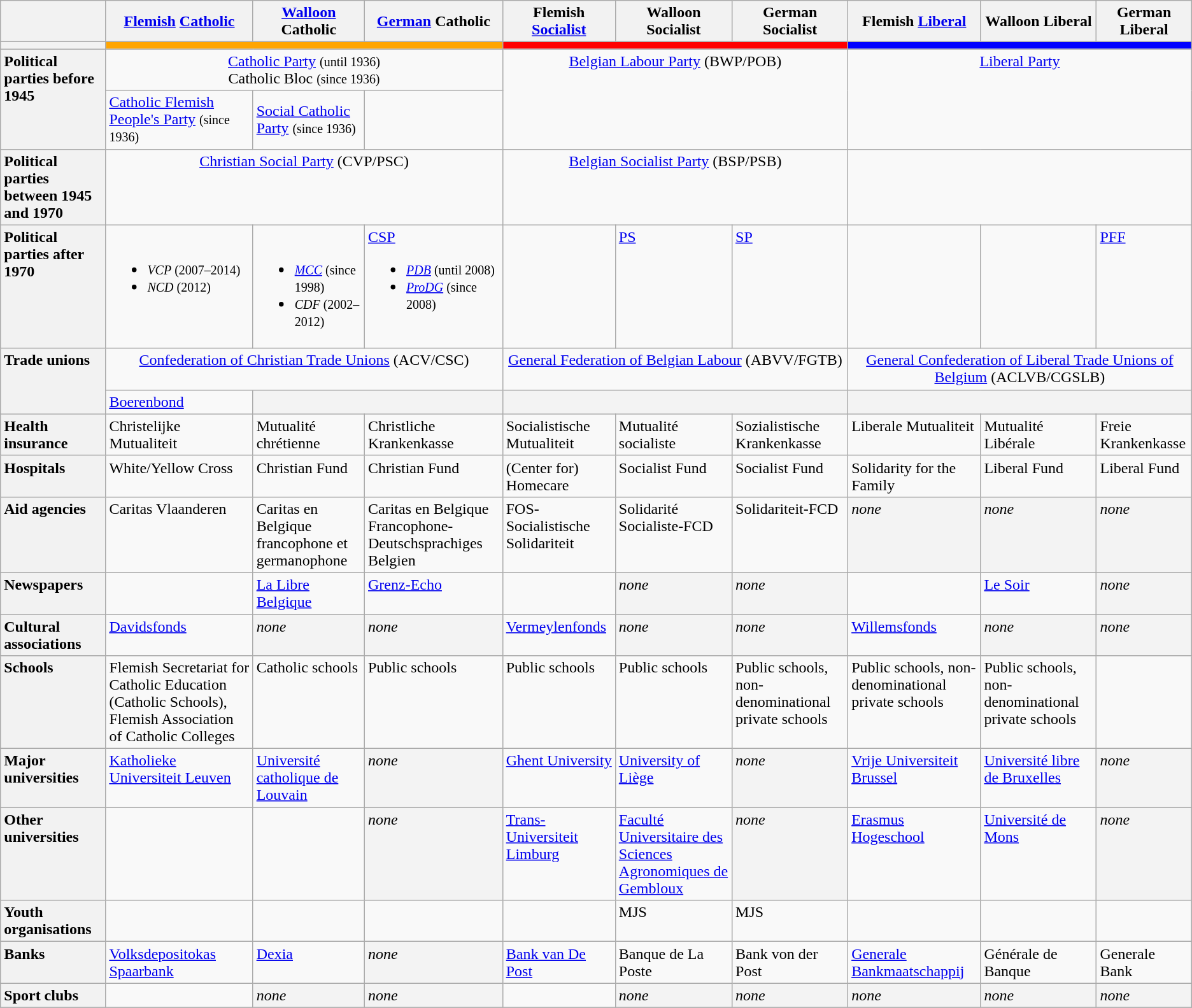<table class="wikitable">
<tr>
<th style="text-align:left"> </th>
<th><a href='#'>Flemish</a> <a href='#'>Catholic</a></th>
<th><a href='#'>Walloon</a> Catholic</th>
<th><a href='#'>German</a> Catholic</th>
<th>Flemish <a href='#'>Socialist</a></th>
<th>Walloon Socialist</th>
<th>German Socialist</th>
<th>Flemish <a href='#'>Liberal</a></th>
<th>Walloon Liberal</th>
<th>German Liberal</th>
</tr>
<tr>
<th></th>
<td colspan="3" style="background-color:orange;"></td>
<td colspan="3" style="background-color:red;"></td>
<td colspan="3" style="background-color:blue;"></td>
</tr>
<tr style="vertical-align:top;text-align:center;">
<th rowspan="2" style="text-align:left">Political parties before 1945</th>
<td colspan="3"><a href='#'>Catholic Party</a> <small>(until 1936)</small><br>Catholic Bloc <small>(since 1936)</small></td>
<td rowspan="2" colspan="3"><a href='#'>Belgian Labour Party</a> (BWP/POB)</td>
<td rowspan="2" colspan="3"><a href='#'>Liberal Party</a></td>
</tr>
<tr>
<td><a href='#'>Catholic Flemish People's Party</a> <small>(since 1936)</small></td>
<td><a href='#'>Social Catholic Party</a> <small>(since 1936)</small></td>
<td></td>
</tr>
<tr style="vertical-align:top;text-align:center;">
<th style="text-align:left">Political parties between 1945 and 1970</th>
<td colspan="3"><a href='#'>Christian Social Party</a> (CVP/PSC)</td>
<td colspan="3"><a href='#'>Belgian Socialist Party</a> (BSP/PSB)</td>
<td colspan="3"></td>
</tr>
<tr style="vertical-align:top">
<th style="text-align:left">Political parties after 1970</th>
<td><br><ul><li><small><em>VCP</em> (2007–2014)</small></li><li><small><em>NCD</em> (2012)</small></li></ul></td>
<td><br><ul><li><small><em><a href='#'>MCC</a></em> (since 1998)</small></li><li><small><em>CDF</em> (2002–2012)</small></li></ul></td>
<td><a href='#'>CSP</a><br><ul><li><small><em><a href='#'>PDB</a></em> (until 2008)</small></li><li><small><em><a href='#'>ProDG</a></em> (since 2008)</small></li></ul></td>
<td></td>
<td><a href='#'>PS</a></td>
<td><a href='#'>SP</a></td>
<td></td>
<td></td>
<td><a href='#'>PFF</a></td>
</tr>
<tr style="vertical-align:top;text-align:center;">
<th style="text-align:left" rowspan="2">Trade unions</th>
<td colspan="3"><a href='#'>Confederation of Christian Trade Unions</a> (ACV/CSC)</td>
<td colspan="3"><a href='#'>General Federation of Belgian Labour</a> (ABVV/FGTB)</td>
<td colspan="3"><a href='#'>General Confederation of Liberal Trade Unions of Belgium</a> (ACLVB/CGSLB)</td>
</tr>
<tr style="vertical-align:top">
<td><a href='#'>Boerenbond</a></td>
<td style="background-color:#F3F3F3;" colspan="2"></td>
<td style="background-color:#F3F3F3;" colspan="3"></td>
<td style="background-color:#F3F3F3;" colspan="3"></td>
</tr>
<tr style="vertical-align:top">
<th style="text-align:left">Health insurance</th>
<td>Christelijke Mutualiteit</td>
<td>Mutualité chrétienne</td>
<td>Christliche Krankenkasse</td>
<td>Socialistische Mutualiteit</td>
<td>Mutualité socialiste</td>
<td>Sozialistische Krankenkasse</td>
<td>Liberale Mutualiteit</td>
<td>Mutualité Libérale</td>
<td>Freie Krankenkasse</td>
</tr>
<tr style="vertical-align:top">
<th style="text-align:left">Hospitals</th>
<td>White/Yellow Cross</td>
<td>Christian Fund</td>
<td>Christian Fund</td>
<td>(Center for) Homecare</td>
<td>Socialist Fund</td>
<td>Socialist Fund</td>
<td>Solidarity for the Family</td>
<td>Liberal Fund</td>
<td>Liberal Fund</td>
</tr>
<tr style="vertical-align:top">
<th style="text-align:left">Aid agencies</th>
<td>Caritas Vlaanderen</td>
<td>Caritas en Belgique francophone et germanophone</td>
<td>Caritas en Belgique Francophone-Deutschsprachiges Belgien</td>
<td>FOS-Socialistische Solidariteit</td>
<td>Solidarité Socialiste-FCD</td>
<td>Solidariteit-FCD</td>
<td style="background-color:#F3F3F3;"><em>none</em></td>
<td style="background-color:#F3F3F3;"><em>none</em></td>
<td style="background-color:#F3F3F3;"><em>none</em></td>
</tr>
<tr style="vertical-align:top">
<th style="text-align:left">Newspapers</th>
<td></td>
<td><a href='#'>La Libre Belgique</a></td>
<td><a href='#'>Grenz-Echo</a></td>
<td></td>
<td style="background-color:#F3F3F3;"><em>none</em></td>
<td style="background-color:#F3F3F3;"><em>none</em></td>
<td></td>
<td><a href='#'>Le Soir</a></td>
<td style="background-color:#F3F3F3;"><em>none</em></td>
</tr>
<tr style="vertical-align:top">
<th style="text-align:left">Cultural associations</th>
<td><a href='#'>Davidsfonds</a></td>
<td style="background-color:#F3F3F3;"><em>none</em></td>
<td style="background-color:#F3F3F3;"><em>none</em></td>
<td><a href='#'>Vermeylenfonds</a></td>
<td style="background-color:#F3F3F3;"><em>none</em></td>
<td style="background-color:#F3F3F3;"><em>none</em></td>
<td><a href='#'>Willemsfonds</a></td>
<td style="background-color:#F3F3F3;"><em>none</em></td>
<td style="background-color:#F3F3F3;"><em>none</em></td>
</tr>
<tr style="vertical-align:top">
<th style="text-align:left">Schools</th>
<td>Flemish Secretariat for Catholic Education (Catholic Schools), Flemish Association of Catholic Colleges</td>
<td>Catholic schools</td>
<td>Public schools</td>
<td>Public schools</td>
<td>Public schools</td>
<td>Public schools, non-denominational private schools</td>
<td>Public schools, non-denominational private schools</td>
<td>Public schools, non-denominational private schools</td>
</tr>
<tr style="vertical-align:top">
<th style="text-align:left">Major universities</th>
<td><a href='#'>Katholieke Universiteit Leuven</a></td>
<td><a href='#'>Université catholique de Louvain</a></td>
<td style="background-color:#F3F3F3;"><em>none</em></td>
<td><a href='#'>Ghent University</a></td>
<td><a href='#'>University of Liège</a></td>
<td style="background-color:#F3F3F3;"><em>none</em></td>
<td><a href='#'>Vrije Universiteit Brussel</a></td>
<td><a href='#'>Université libre de Bruxelles</a></td>
<td style="background-color:#F3F3F3;"><em>none</em></td>
</tr>
<tr style="vertical-align:top">
<th style="text-align:left">Other universities</th>
<td></td>
<td></td>
<td style="background-color:#F3F3F3;"><em>none</em></td>
<td><a href='#'>Trans-Universiteit Limburg</a></td>
<td><a href='#'>Faculté Universitaire des Sciences Agronomiques de Gembloux</a></td>
<td style="background-color:#F3F3F3;"><em>none</em></td>
<td><a href='#'>Erasmus Hogeschool</a></td>
<td><a href='#'>Université de Mons</a></td>
<td style="background-color:#F3F3F3;"><em>none</em></td>
</tr>
<tr style="vertical-align:top">
<th style="text-align:left">Youth organisations</th>
<td></td>
<td></td>
<td></td>
<td></td>
<td>MJS</td>
<td>MJS</td>
<td></td>
<td></td>
<td></td>
</tr>
<tr style="vertical-align:top">
<th style="text-align:left">Banks</th>
<td><a href='#'>Volksdepositokas Spaarbank</a></td>
<td><a href='#'>Dexia</a></td>
<td style="background-color:#F3F3F3;"><em>none</em></td>
<td><a href='#'>Bank van De Post</a></td>
<td>Banque de La Poste</td>
<td>Bank von der Post</td>
<td><a href='#'>Generale Bankmaatschappij</a></td>
<td>Générale de Banque</td>
<td>Generale Bank</td>
</tr>
<tr style="vertical-align:top">
<th style="text-align:left">Sport clubs</th>
<td></td>
<td style="background-color:#F3F3F3;"><em>none</em></td>
<td style="background-color:#F3F3F3;"><em>none</em></td>
<td></td>
<td style="background-color:#F3F3F3;"><em>none</em></td>
<td style="background-color:#F3F3F3;"><em>none</em></td>
<td style="background-color:#F3F3F3;"><em>none</em></td>
<td style="background-color:#F3F3F3;"><em>none</em></td>
<td style="background-color:#F3F3F3;"><em>none</em></td>
</tr>
<tr style="vertical-align:top">
</tr>
</table>
